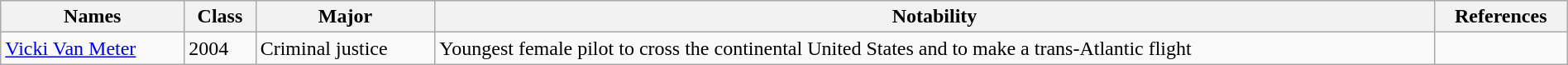<table class="wikitable sortable" style="width:100%;">
<tr>
<th>Names</th>
<th>Class</th>
<th>Major</th>
<th>Notability</th>
<th>References</th>
</tr>
<tr>
<td><a href='#'>Vicki Van Meter</a></td>
<td>2004</td>
<td>Criminal justice</td>
<td>Youngest female pilot to cross the continental United States and to make a trans-Atlantic flight</td>
<td></td>
</tr>
</table>
